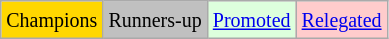<table class="wikitable">
<tr>
<td bgcolor=gold><small>Champions</small></td>
<td bgcolor=silver><small>Runners-up</small></td>
<td bgcolor="#DDFFDD"><small><a href='#'>Promoted</a></small></td>
<td bgcolor= "#FFCCCC"><small><a href='#'>Relegated</a></small></td>
</tr>
</table>
